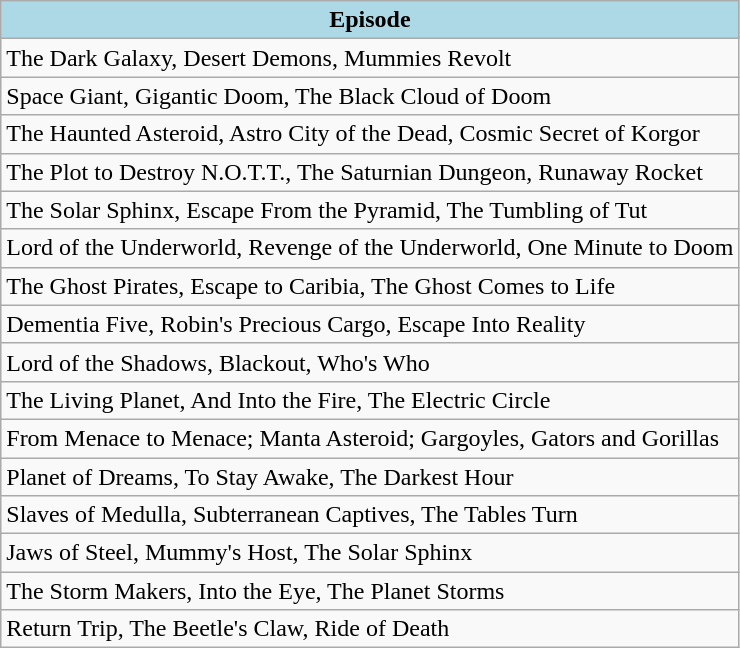<table class="wikitable collapsible">
<tr bgcolor="#add8e6">
<th style="background-color:#ADD8E6;">Episode</th>
</tr>
<tr>
<td>The Dark Galaxy, Desert Demons, Mummies Revolt</td>
</tr>
<tr>
<td>Space Giant, Gigantic Doom, The Black Cloud of Doom</td>
</tr>
<tr>
<td>The Haunted Asteroid, Astro City of the Dead, Cosmic Secret of Korgor</td>
</tr>
<tr>
<td>The Plot to Destroy N.O.T.T., The Saturnian Dungeon, Runaway Rocket</td>
</tr>
<tr>
<td>The Solar Sphinx, Escape From the Pyramid, The Tumbling of Tut</td>
</tr>
<tr>
<td>Lord of the Underworld, Revenge of the Underworld, One Minute to Doom</td>
</tr>
<tr>
<td>The Ghost Pirates, Escape to Caribia, The Ghost Comes to Life</td>
</tr>
<tr>
<td>Dementia Five, Robin's Precious Cargo, Escape Into Reality</td>
</tr>
<tr>
<td>Lord of the Shadows, Blackout, Who's Who</td>
</tr>
<tr>
<td>The Living Planet, And Into the Fire, The Electric Circle</td>
</tr>
<tr>
<td>From Menace to Menace; Manta Asteroid; Gargoyles, Gators and Gorillas</td>
</tr>
<tr>
<td>Planet of Dreams, To Stay Awake, The Darkest Hour</td>
</tr>
<tr>
<td>Slaves of Medulla, Subterranean Captives, The Tables Turn</td>
</tr>
<tr>
<td>Jaws of Steel, Mummy's Host, The Solar Sphinx</td>
</tr>
<tr>
<td>The Storm Makers, Into the Eye, The Planet Storms</td>
</tr>
<tr>
<td>Return Trip, The Beetle's Claw, Ride of Death</td>
</tr>
</table>
